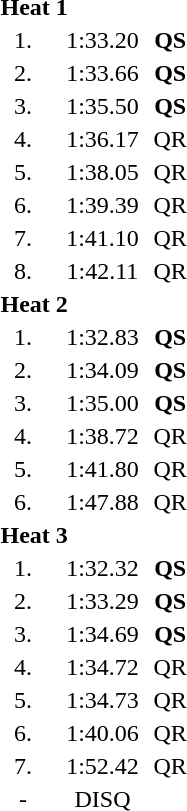<table style="text-align:center">
<tr>
<td colspan=4 align=left><strong>Heat 1</strong></td>
</tr>
<tr>
<td width=30>1.</td>
<td align=left></td>
<td width=60>1:33.20</td>
<td><strong>QS</strong></td>
</tr>
<tr>
<td>2.</td>
<td align=left></td>
<td>1:33.66</td>
<td><strong>QS</strong></td>
</tr>
<tr>
<td>3.</td>
<td align=left></td>
<td>1:35.50</td>
<td><strong>QS</strong></td>
</tr>
<tr>
<td>4.</td>
<td align=left></td>
<td>1:36.17</td>
<td>QR</td>
</tr>
<tr>
<td>5.</td>
<td align=left></td>
<td>1:38.05</td>
<td>QR</td>
</tr>
<tr>
<td>6.</td>
<td align=left></td>
<td>1:39.39</td>
<td>QR</td>
</tr>
<tr>
<td>7.</td>
<td align=left></td>
<td>1:41.10</td>
<td>QR</td>
</tr>
<tr>
<td>8.</td>
<td align=left></td>
<td>1:42.11</td>
<td>QR</td>
</tr>
<tr>
<td colspan=4 align=left><strong>Heat 2</strong></td>
</tr>
<tr>
<td>1.</td>
<td align=left></td>
<td>1:32.83</td>
<td><strong>QS</strong></td>
</tr>
<tr>
<td>2.</td>
<td align=left></td>
<td>1:34.09</td>
<td><strong>QS</strong></td>
</tr>
<tr>
<td>3.</td>
<td align=left></td>
<td>1:35.00</td>
<td><strong>QS</strong></td>
</tr>
<tr>
<td>4.</td>
<td align=left></td>
<td>1:38.72</td>
<td>QR</td>
</tr>
<tr>
<td>5.</td>
<td align=left></td>
<td>1:41.80</td>
<td>QR</td>
</tr>
<tr>
<td>6.</td>
<td align=left></td>
<td>1:47.88</td>
<td>QR</td>
</tr>
<tr>
<td colspan=4 align=left><strong>Heat 3</strong></td>
</tr>
<tr>
<td>1.</td>
<td align=left></td>
<td>1:32.32</td>
<td><strong>QS</strong></td>
</tr>
<tr>
<td>2.</td>
<td align=left></td>
<td>1:33.29</td>
<td><strong>QS</strong></td>
</tr>
<tr>
<td>3.</td>
<td align=left></td>
<td>1:34.69</td>
<td><strong>QS</strong></td>
</tr>
<tr>
<td>4.</td>
<td align=left></td>
<td>1:34.72</td>
<td>QR</td>
</tr>
<tr>
<td>5.</td>
<td align=left></td>
<td>1:34.73</td>
<td>QR</td>
</tr>
<tr>
<td>6.</td>
<td align=left></td>
<td>1:40.06</td>
<td>QR</td>
</tr>
<tr>
<td>7.</td>
<td align=left></td>
<td>1:52.42</td>
<td>QR</td>
</tr>
<tr>
<td>-</td>
<td align=left></td>
<td>DISQ</td>
<td></td>
</tr>
</table>
